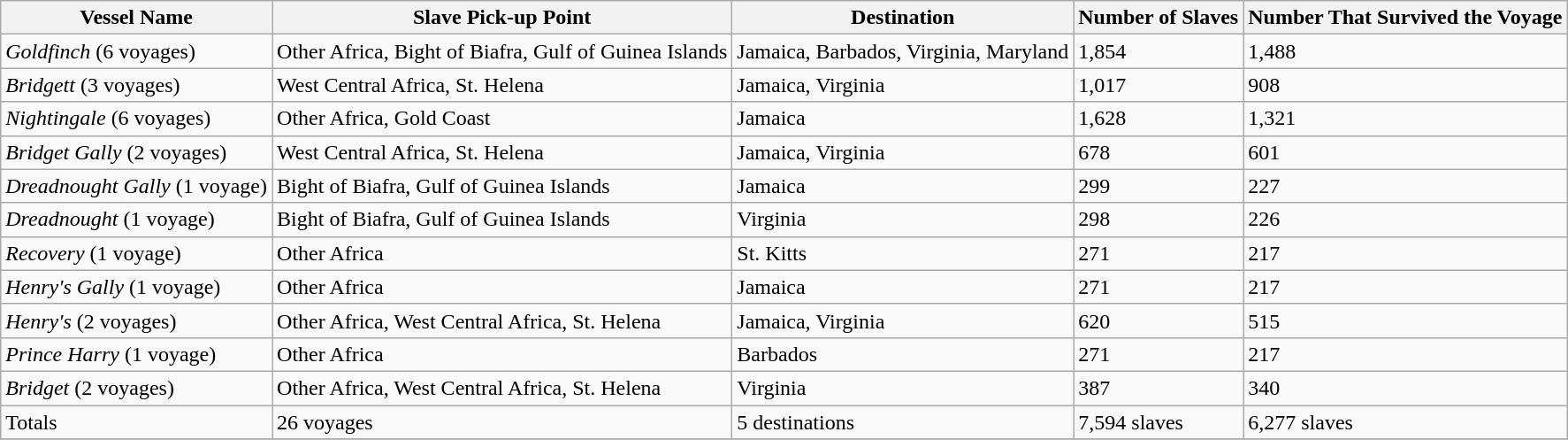<table class="wikitable">
<tr>
<th>Vessel Name</th>
<th>Slave Pick-up Point</th>
<th>Destination</th>
<th>Number of Slaves</th>
<th>Number That Survived the Voyage</th>
</tr>
<tr>
<td><em>Goldfinch</em> (6 voyages)</td>
<td>Other Africa, Bight of Biafra, Gulf of Guinea Islands</td>
<td>Jamaica, Barbados, Virginia, Maryland</td>
<td>1,854</td>
<td>1,488</td>
</tr>
<tr>
<td><em>Bridgett</em> (3 voyages)</td>
<td>West Central Africa, St. Helena</td>
<td>Jamaica, Virginia</td>
<td>1,017</td>
<td>908</td>
</tr>
<tr>
<td><em>Nightingale</em> (6 voyages)</td>
<td>Other Africa, Gold Coast</td>
<td>Jamaica</td>
<td>1,628</td>
<td>1,321</td>
</tr>
<tr>
<td><em>Bridget Gally</em> (2 voyages)</td>
<td>West Central Africa, St. Helena</td>
<td>Jamaica, Virginia</td>
<td>678</td>
<td>601</td>
</tr>
<tr>
<td><em>Dreadnought Gally</em> (1 voyage)</td>
<td>Bight of Biafra, Gulf of Guinea Islands</td>
<td>Jamaica</td>
<td>299</td>
<td>227</td>
</tr>
<tr>
<td><em>Dreadnought</em> (1 voyage)</td>
<td>Bight of Biafra, Gulf of Guinea Islands</td>
<td>Virginia</td>
<td>298</td>
<td>226</td>
</tr>
<tr>
<td><em>Recovery</em> (1 voyage)</td>
<td>Other Africa</td>
<td>St. Kitts</td>
<td>271</td>
<td>217</td>
</tr>
<tr>
<td><em>Henry's Gally</em> (1 voyage)</td>
<td>Other Africa</td>
<td>Jamaica</td>
<td>271</td>
<td>217</td>
</tr>
<tr>
<td><em>Henry's</em> (2 voyages)</td>
<td>Other Africa, West Central Africa, St. Helena</td>
<td>Jamaica, Virginia</td>
<td>620</td>
<td>515</td>
</tr>
<tr>
<td><em>Prince Harry</em> (1 voyage)</td>
<td>Other Africa</td>
<td>Barbados</td>
<td>271</td>
<td>217</td>
</tr>
<tr>
<td><em>Bridget</em> (2 voyages)</td>
<td>Other Africa, West Central Africa, St. Helena</td>
<td>Virginia</td>
<td>387</td>
<td>340</td>
</tr>
<tr>
<td>Totals</td>
<td>26 voyages</td>
<td>5 destinations</td>
<td>7,594 slaves</td>
<td>6,277 slaves</td>
</tr>
<tr |}>
</tr>
</table>
